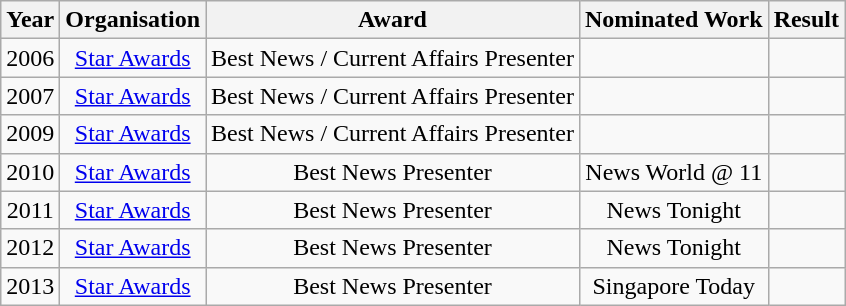<table class="wikitable sortable" style="text-align: center;">
<tr>
<th>Year</th>
<th>Organisation</th>
<th>Award</th>
<th>Nominated Work</th>
<th>Result</th>
</tr>
<tr>
<td>2006</td>
<td><a href='#'>Star Awards</a></td>
<td>Best News / Current Affairs Presenter</td>
<td></td>
<td></td>
</tr>
<tr>
<td>2007</td>
<td><a href='#'>Star Awards</a></td>
<td>Best News / Current Affairs Presenter</td>
<td></td>
<td></td>
</tr>
<tr>
<td>2009</td>
<td><a href='#'>Star Awards</a></td>
<td>Best News / Current Affairs Presenter</td>
<td></td>
<td></td>
</tr>
<tr>
<td>2010</td>
<td><a href='#'>Star Awards</a></td>
<td>Best News Presenter</td>
<td>News World @ 11</td>
<td></td>
</tr>
<tr>
<td>2011</td>
<td><a href='#'>Star Awards</a></td>
<td>Best News Presenter</td>
<td>News Tonight</td>
<td></td>
</tr>
<tr>
<td>2012</td>
<td><a href='#'>Star Awards</a></td>
<td>Best News Presenter</td>
<td>News Tonight</td>
<td></td>
</tr>
<tr>
<td>2013</td>
<td><a href='#'>Star Awards</a></td>
<td>Best News Presenter</td>
<td>Singapore Today</td>
<td></td>
</tr>
</table>
